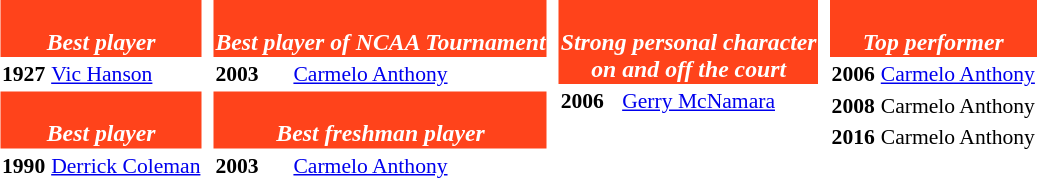<table style="font-size:.9em;">
<tr>
<td valign="top"><br><table>
<tr>
<th colspan="2" style="background:#FF431B; color:#FFF; font-size:1.1em;"><a href='#'></a><br><span><em>Best player</em></span></th>
</tr>
<tr>
<td><strong>1927</strong></td>
<td><a href='#'>Vic Hanson</a></td>
</tr>
<tr>
<th colspan="2" style="background:#FF431B; color:#FFF; font-size:1.1em;"><a href='#'></a><br><span><em>Best player</em></span></th>
</tr>
<tr>
<td><strong>1990</strong></td>
<td><a href='#'>Derrick Coleman</a></td>
</tr>
</table>
</td>
<td valign="top"><br><table>
<tr>
<th colspan="2" style="background:#FF431B; color:#FFF; font-size:1.1em;"><a href='#'></a><br><span><em>Best player of NCAA Tournament</em></span></th>
</tr>
<tr>
<td><strong>2003</strong></td>
<td><a href='#'>Carmelo Anthony</a></td>
</tr>
<tr>
<th colspan="2" style="background:#FF431B; color:#FFF; font-size:1.1em;"><a href='#'></a><br><span><em>Best freshman player</em></span></th>
</tr>
<tr>
<td><strong>2003</strong></td>
<td><a href='#'>Carmelo Anthony</a></td>
</tr>
</table>
</td>
<td valign="top"><br><table>
<tr>
<th colspan="2" style="background:#FF431B; color:#FFF; font-size:1.1em;"><a href='#'></a><br><span><em>Strong personal character<br>on and off the court</em></span></th>
</tr>
<tr>
<td><strong>2006</strong></td>
<td><a href='#'>Gerry McNamara</a></td>
</tr>
</table>
</td>
<td valign="top"><br><table>
<tr>
<th colspan="2" style="background:#FF431B; color:#FFF; font-size:1.1em;"><a href='#'></a><br><span><em>Top performer</em></span></th>
</tr>
<tr>
<td><strong>2006</strong></td>
<td><a href='#'>Carmelo Anthony</a></td>
</tr>
<tr>
<td><strong>2008</strong></td>
<td>Carmelo Anthony</td>
</tr>
<tr>
<td><strong>2016</strong></td>
<td>Carmelo Anthony</td>
</tr>
</table>
</td>
</tr>
</table>
